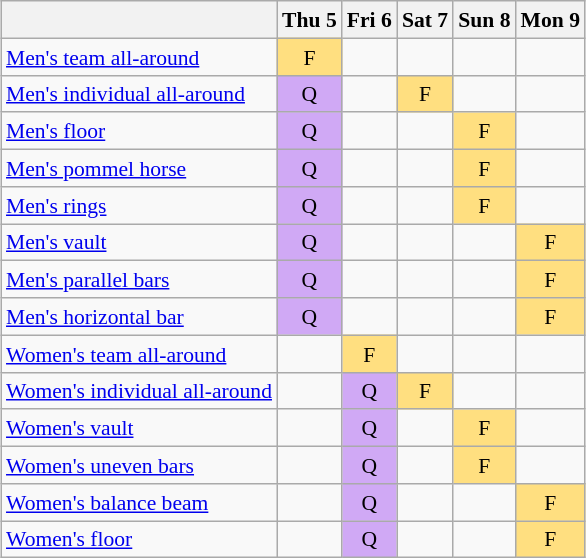<table class="wikitable" style="margin:0.5em auto; font-size:90%; line-height:1.25em;">
<tr style="text-align:center;">
<th></th>
<th>Thu 5</th>
<th>Fri 6</th>
<th>Sat 7</th>
<th>Sun 8</th>
<th>Mon 9</th>
</tr>
<tr style="text-align:center;">
<td style="text-align:left;"><a href='#'>Men's team all-around</a></td>
<td style="background-color:#FFDF80;">F</td>
<td></td>
<td></td>
<td></td>
<td></td>
</tr>
<tr style="text-align:center;">
<td style="text-align:left;"><a href='#'>Men's individual all-around</a></td>
<td style="background-color:#D0A9F5;">Q</td>
<td></td>
<td style="background-color:#FFDF80;">F</td>
<td></td>
<td></td>
</tr>
<tr style="text-align:center;">
<td style="text-align:left;"><a href='#'>Men's floor</a></td>
<td style="background-color:#D0A9F5;">Q</td>
<td></td>
<td></td>
<td style="background-color:#FFDF80;">F</td>
<td></td>
</tr>
<tr style="text-align:center;">
<td style="text-align:left;"><a href='#'>Men's pommel horse</a></td>
<td style="background-color:#D0A9F5;">Q</td>
<td></td>
<td></td>
<td style="background-color:#FFDF80;">F</td>
<td></td>
</tr>
<tr style="text-align:center;">
<td style="text-align:left;"><a href='#'>Men's rings</a></td>
<td style="background-color:#D0A9F5;">Q</td>
<td></td>
<td></td>
<td style="background-color:#FFDF80;">F</td>
<td></td>
</tr>
<tr style="text-align:center;">
<td style="text-align:left;"><a href='#'>Men's vault</a></td>
<td style="background-color:#D0A9F5;">Q</td>
<td></td>
<td></td>
<td></td>
<td style="background-color:#FFDF80;">F</td>
</tr>
<tr style="text-align:center;">
<td style="text-align:left;"><a href='#'>Men's parallel bars</a></td>
<td style="background-color:#D0A9F5;">Q</td>
<td></td>
<td></td>
<td></td>
<td style="background-color:#FFDF80;">F</td>
</tr>
<tr style="text-align:center;">
<td style="text-align:left;"><a href='#'>Men's horizontal bar</a></td>
<td style="background-color:#D0A9F5;">Q</td>
<td></td>
<td></td>
<td></td>
<td style="background-color:#FFDF80;">F</td>
</tr>
<tr style="text-align:center;">
<td style="text-align:left;"><a href='#'>Women's team all-around</a></td>
<td></td>
<td style="background-color:#FFDF80;">F</td>
<td></td>
<td></td>
<td></td>
</tr>
<tr style="text-align:center;">
<td style="text-align:left;"><a href='#'>Women's individual all-around</a></td>
<td></td>
<td style="background-color:#D0A9F5;">Q</td>
<td style="background-color:#FFDF80;">F</td>
<td></td>
<td></td>
</tr>
<tr style="text-align:center;">
<td style="text-align:left;"><a href='#'>Women's vault</a></td>
<td></td>
<td style="background-color:#D0A9F5;">Q</td>
<td></td>
<td style="background-color:#FFDF80;">F</td>
<td></td>
</tr>
<tr style="text-align:center;">
<td style="text-align:left;"><a href='#'>Women's uneven bars</a></td>
<td></td>
<td style="background-color:#D0A9F5;">Q</td>
<td></td>
<td style="background-color:#FFDF80;">F</td>
<td></td>
</tr>
<tr style="text-align:center;">
<td style="text-align:left;"><a href='#'>Women's balance beam</a></td>
<td></td>
<td style="background-color:#D0A9F5;">Q</td>
<td></td>
<td></td>
<td style="background-color:#FFDF80;">F</td>
</tr>
<tr style="text-align:center;">
<td style="text-align:left;"><a href='#'>Women's floor</a></td>
<td></td>
<td style="background-color:#D0A9F5;">Q</td>
<td></td>
<td></td>
<td style="background-color:#FFDF80;">F</td>
</tr>
</table>
